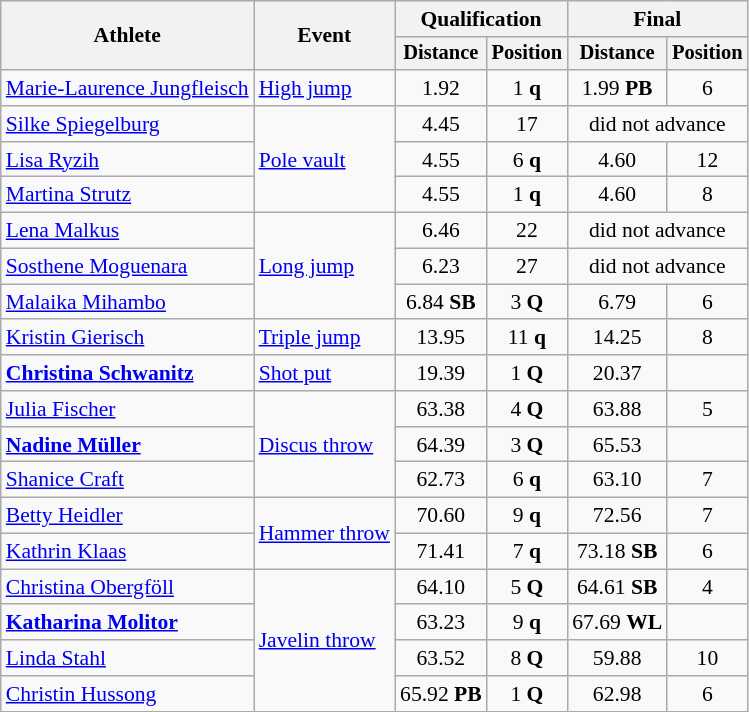<table class=wikitable style="font-size:90%">
<tr>
<th rowspan="2">Athlete</th>
<th rowspan="2">Event</th>
<th colspan="2">Qualification</th>
<th colspan="2">Final</th>
</tr>
<tr style="font-size:95%">
<th>Distance</th>
<th>Position</th>
<th>Distance</th>
<th>Position</th>
</tr>
<tr style=text-align:center>
<td style=text-align:left><a href='#'>Marie-Laurence Jungfleisch</a></td>
<td style=text-align:left><a href='#'>High jump</a></td>
<td>1.92</td>
<td>1 <strong>q</strong></td>
<td>1.99 <strong>PB</strong></td>
<td>6</td>
</tr>
<tr style=text-align:center>
<td style=text-align:left><a href='#'>Silke Spiegelburg</a></td>
<td style=text-align:left rowspan=3><a href='#'>Pole vault</a></td>
<td>4.45</td>
<td>17</td>
<td colspan=2>did not advance</td>
</tr>
<tr style=text-align:center>
<td style=text-align:left><a href='#'>Lisa Ryzih</a></td>
<td>4.55</td>
<td>6 <strong>q</strong></td>
<td>4.60</td>
<td>12</td>
</tr>
<tr style=text-align:center>
<td style=text-align:left><a href='#'>Martina Strutz</a></td>
<td>4.55</td>
<td>1 <strong>q</strong></td>
<td>4.60</td>
<td>8</td>
</tr>
<tr style=text-align:center>
<td style=text-align:left><a href='#'>Lena Malkus</a></td>
<td style=text-align:left rowspan=3><a href='#'>Long jump</a></td>
<td>6.46</td>
<td>22</td>
<td colspan=2>did not advance</td>
</tr>
<tr style=text-align:center>
<td style=text-align:left><a href='#'>Sosthene Moguenara</a></td>
<td>6.23</td>
<td>27</td>
<td colspan=2>did not advance</td>
</tr>
<tr style=text-align:center>
<td style=text-align:left><a href='#'>Malaika Mihambo</a></td>
<td>6.84 <strong>SB</strong></td>
<td>3 <strong>Q</strong></td>
<td>6.79</td>
<td>6</td>
</tr>
<tr style=text-align:center>
<td style=text-align:left><a href='#'>Kristin Gierisch</a></td>
<td style=text-align:left><a href='#'>Triple jump</a></td>
<td>13.95</td>
<td>11 <strong>q</strong></td>
<td>14.25</td>
<td>8</td>
</tr>
<tr style=text-align:center>
<td style=text-align:left><strong><a href='#'>Christina Schwanitz</a></strong></td>
<td style=text-align:left><a href='#'>Shot put</a></td>
<td>19.39</td>
<td>1 <strong>Q</strong></td>
<td>20.37</td>
<td></td>
</tr>
<tr style=text-align:center>
<td style=text-align:left><a href='#'>Julia Fischer</a></td>
<td style=text-align:left rowspan=3><a href='#'>Discus throw</a></td>
<td>63.38</td>
<td>4 <strong>Q</strong></td>
<td>63.88</td>
<td>5</td>
</tr>
<tr style=text-align:center>
<td style=text-align:left><strong><a href='#'>Nadine Müller</a></strong></td>
<td>64.39</td>
<td>3 <strong>Q</strong></td>
<td>65.53</td>
<td></td>
</tr>
<tr style=text-align:center>
<td style=text-align:left><a href='#'>Shanice Craft</a></td>
<td>62.73</td>
<td>6 <strong>q</strong></td>
<td>63.10</td>
<td>7</td>
</tr>
<tr style=text-align:center>
<td style=text-align:left><a href='#'>Betty Heidler</a></td>
<td style=text-align:left rowspan=2><a href='#'>Hammer throw</a></td>
<td>70.60</td>
<td>9 <strong>q</strong></td>
<td>72.56</td>
<td>7</td>
</tr>
<tr style=text-align:center>
<td style=text-align:left><a href='#'>Kathrin Klaas</a></td>
<td>71.41</td>
<td>7 <strong>q</strong></td>
<td>73.18 <strong>SB</strong></td>
<td>6</td>
</tr>
<tr style=text-align:center>
<td style=text-align:left><a href='#'>Christina Obergföll</a></td>
<td style=text-align:left rowspan=4><a href='#'>Javelin throw</a></td>
<td>64.10</td>
<td>5 <strong>Q</strong></td>
<td>64.61 <strong>SB</strong></td>
<td>4</td>
</tr>
<tr style=text-align:center>
<td style=text-align:left><strong><a href='#'>Katharina Molitor</a></strong></td>
<td>63.23</td>
<td>9 <strong>q</strong></td>
<td>67.69 <strong>WL</strong></td>
<td></td>
</tr>
<tr style=text-align:center>
<td style=text-align:left><a href='#'>Linda Stahl</a></td>
<td>63.52</td>
<td>8 <strong>Q</strong></td>
<td>59.88</td>
<td>10</td>
</tr>
<tr style=text-align:center>
<td style=text-align:left><a href='#'>Christin Hussong</a></td>
<td>65.92 <strong>PB</strong></td>
<td>1 <strong>Q</strong></td>
<td>62.98</td>
<td>6</td>
</tr>
</table>
